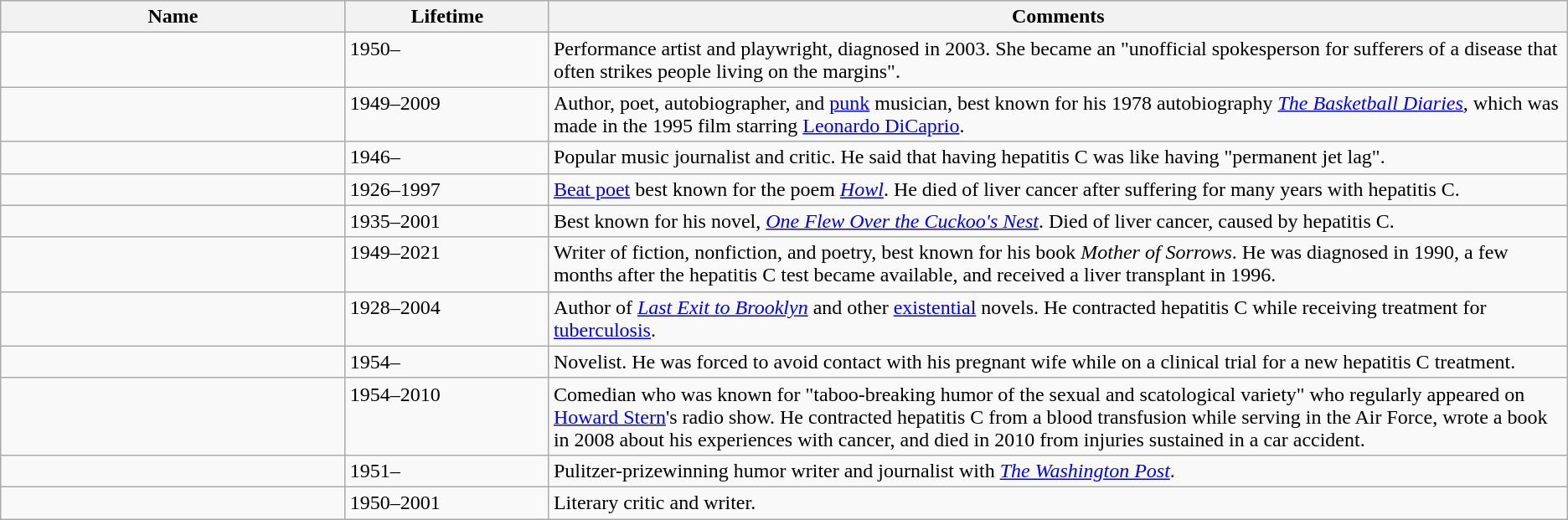<table class="sortable wikitable">
<tr>
<th width="22%" scope=col>Name</th>
<th width="13%" scope=col>Lifetime</th>
<th class="unsortable" width="65%" scope=col>Comments</th>
</tr>
<tr valign="top">
<td></td>
<td>1950–</td>
<td>Performance artist and playwright, diagnosed in 2003. She became an "unofficial spokesperson for sufferers of a disease that often strikes people living on the margins".</td>
</tr>
<tr valign="top">
<td></td>
<td>1949–2009</td>
<td>Author, poet, autobiographer, and <a href='#'>punk</a> musician, best known for his 1978 autobiography <em><a href='#'>The Basketball Diaries</a></em>, which was made in the 1995 film starring <a href='#'>Leonardo DiCaprio</a>.</td>
</tr>
<tr valign="top">
<td></td>
<td>1946–</td>
<td>Popular music journalist and critic. He said that having hepatitis C was like having "permanent jet lag".</td>
</tr>
<tr valign="top">
<td></td>
<td>1926–1997</td>
<td><a href='#'>Beat poet</a> best known for the poem <em><a href='#'>Howl</a></em>. He died of liver cancer after suffering for many years with hepatitis C.</td>
</tr>
<tr valign="top">
<td></td>
<td>1935–2001</td>
<td>Best known for his novel, <em><a href='#'>One Flew Over the Cuckoo's Nest</a></em>. Died of liver cancer, caused by hepatitis C.</td>
</tr>
<tr valign="top">
<td></td>
<td>1949–2021</td>
<td>Writer of fiction, nonfiction, and poetry, best known for his book <em>Mother of Sorrows</em>. He was diagnosed in 1990, a few months after the hepatitis C test became available, and received a liver transplant in 1996.</td>
</tr>
<tr valign="top">
<td></td>
<td>1928–2004</td>
<td>Author of <em><a href='#'>Last Exit to Brooklyn</a></em> and other <a href='#'>existential</a> novels. He contracted hepatitis C while receiving treatment for <a href='#'>tuberculosis</a>.</td>
</tr>
<tr valign="top">
<td></td>
<td>1954–</td>
<td>Novelist.  He was forced to avoid contact with his pregnant wife while on a clinical trial for a new hepatitis C treatment.</td>
</tr>
<tr valign="top">
<td></td>
<td>1954–2010</td>
<td>Comedian who was known for "taboo-breaking humor of the sexual and scatological variety" who regularly appeared on <a href='#'>Howard Stern</a>'s radio show.  He contracted hepatitis C from a blood transfusion while serving in the Air Force, wrote a book in 2008 about his experiences with cancer, and died in 2010 from injuries sustained in a car accident.</td>
</tr>
<tr valign="top">
<td></td>
<td>1951–</td>
<td>Pulitzer-prizewinning humor writer and journalist with <em><a href='#'>The Washington Post</a></em>.</td>
</tr>
<tr valign="top">
<td></td>
<td>1950–2001</td>
<td>Literary critic and writer.</td>
</tr>
</table>
